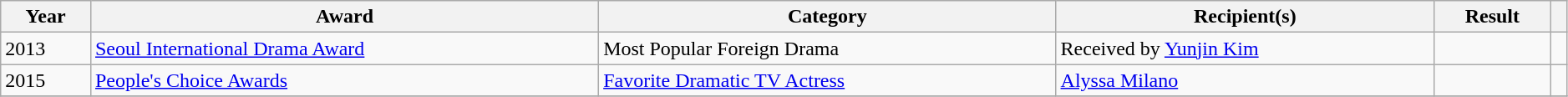<table class="wikitable sortable plainrowheaders" style="width:99%;">
<tr>
<th>Year</th>
<th>Award</th>
<th>Category</th>
<th>Recipient(s)</th>
<th>Result</th>
<th scope="col" class="unsortable"></th>
</tr>
<tr>
<td>2013</td>
<td><a href='#'>Seoul International Drama Award</a></td>
<td>Most Popular Foreign Drama</td>
<td>Received by <a href='#'>Yunjin Kim</a></td>
<td></td>
<td style="text-align:center;"></td>
</tr>
<tr>
<td>2015</td>
<td><a href='#'>People's Choice Awards</a></td>
<td><a href='#'>Favorite Dramatic TV Actress</a></td>
<td><a href='#'>Alyssa Milano</a></td>
<td></td>
<td style="text-align:center;"></td>
</tr>
<tr>
</tr>
</table>
